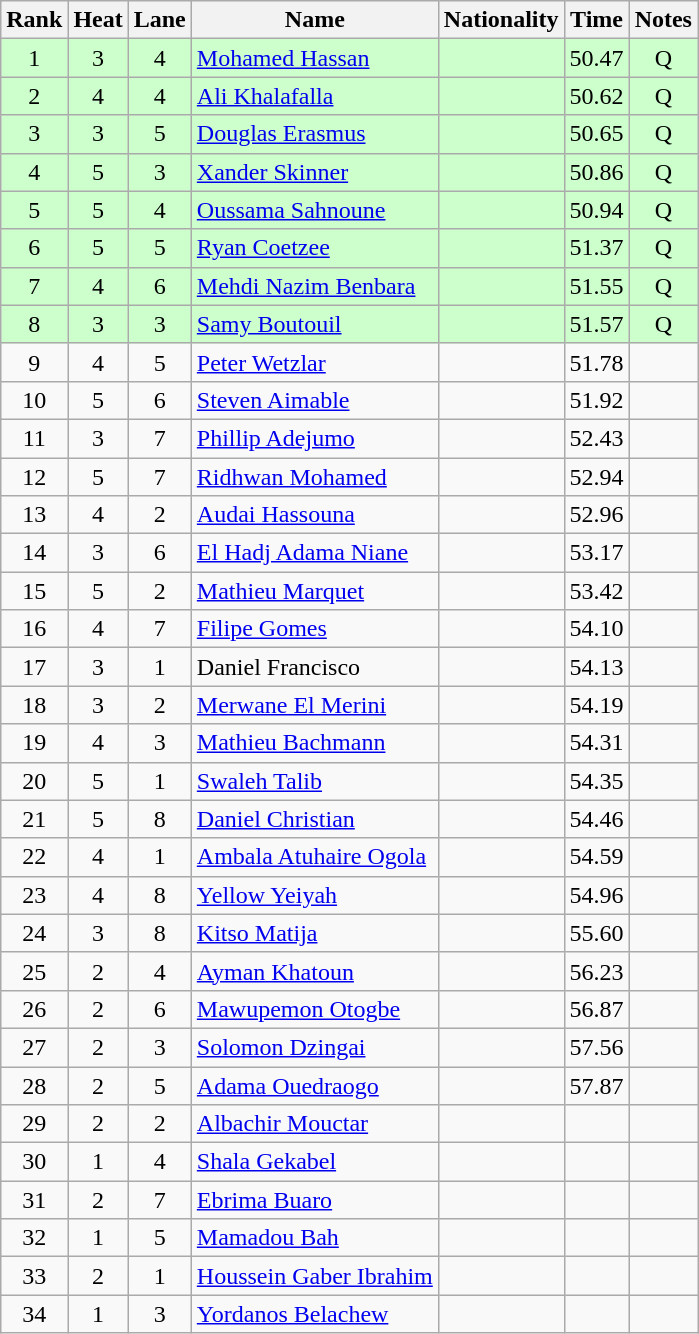<table class="wikitable sortable" style="text-align:center">
<tr>
<th>Rank</th>
<th>Heat</th>
<th>Lane</th>
<th>Name</th>
<th>Nationality</th>
<th>Time</th>
<th>Notes</th>
</tr>
<tr bgcolor=ccffcc>
<td>1</td>
<td>3</td>
<td>4</td>
<td align=left><a href='#'>Mohamed Hassan</a></td>
<td align=left></td>
<td>50.47</td>
<td>Q</td>
</tr>
<tr bgcolor=ccffcc>
<td>2</td>
<td>4</td>
<td>4</td>
<td align=left><a href='#'>Ali Khalafalla</a></td>
<td align=left></td>
<td>50.62</td>
<td>Q</td>
</tr>
<tr bgcolor=ccffcc>
<td>3</td>
<td>3</td>
<td>5</td>
<td align=left><a href='#'>Douglas Erasmus</a></td>
<td align=left></td>
<td>50.65</td>
<td>Q</td>
</tr>
<tr bgcolor=ccffcc>
<td>4</td>
<td>5</td>
<td>3</td>
<td align=left><a href='#'>Xander Skinner</a></td>
<td align=left></td>
<td>50.86</td>
<td>Q</td>
</tr>
<tr bgcolor=ccffcc>
<td>5</td>
<td>5</td>
<td>4</td>
<td align=left><a href='#'>Oussama Sahnoune</a></td>
<td align=left></td>
<td>50.94</td>
<td>Q</td>
</tr>
<tr bgcolor=ccffcc>
<td>6</td>
<td>5</td>
<td>5</td>
<td align=left><a href='#'>Ryan Coetzee</a></td>
<td align=left></td>
<td>51.37</td>
<td>Q</td>
</tr>
<tr bgcolor=ccffcc>
<td>7</td>
<td>4</td>
<td>6</td>
<td align=left><a href='#'>Mehdi Nazim Benbara</a></td>
<td align=left></td>
<td>51.55</td>
<td>Q</td>
</tr>
<tr bgcolor=ccffcc>
<td>8</td>
<td>3</td>
<td>3</td>
<td align=left><a href='#'>Samy Boutouil</a></td>
<td align=left></td>
<td>51.57</td>
<td>Q</td>
</tr>
<tr>
<td>9</td>
<td>4</td>
<td>5</td>
<td align=left><a href='#'>Peter Wetzlar</a></td>
<td align=left></td>
<td>51.78</td>
<td></td>
</tr>
<tr>
<td>10</td>
<td>5</td>
<td>6</td>
<td align=left><a href='#'>Steven Aimable</a></td>
<td align=left></td>
<td>51.92</td>
<td></td>
</tr>
<tr>
<td>11</td>
<td>3</td>
<td>7</td>
<td align=left><a href='#'>Phillip Adejumo</a></td>
<td align=left></td>
<td>52.43</td>
<td></td>
</tr>
<tr>
<td>12</td>
<td>5</td>
<td>7</td>
<td align=left><a href='#'>Ridhwan Mohamed</a></td>
<td align=left></td>
<td>52.94</td>
<td></td>
</tr>
<tr>
<td>13</td>
<td>4</td>
<td>2</td>
<td align=left><a href='#'>Audai Hassouna</a></td>
<td align=left></td>
<td>52.96</td>
<td></td>
</tr>
<tr>
<td>14</td>
<td>3</td>
<td>6</td>
<td align=left><a href='#'>El Hadj Adama Niane</a></td>
<td align=left></td>
<td>53.17</td>
<td></td>
</tr>
<tr>
<td>15</td>
<td>5</td>
<td>2</td>
<td align=left><a href='#'>Mathieu Marquet</a></td>
<td align=left></td>
<td>53.42</td>
<td></td>
</tr>
<tr>
<td>16</td>
<td>4</td>
<td>7</td>
<td align=left><a href='#'>Filipe Gomes</a></td>
<td align=left></td>
<td>54.10</td>
<td></td>
</tr>
<tr>
<td>17</td>
<td>3</td>
<td>1</td>
<td align=left>Daniel Francisco</td>
<td align=left></td>
<td>54.13</td>
<td></td>
</tr>
<tr>
<td>18</td>
<td>3</td>
<td>2</td>
<td align=left><a href='#'>Merwane El Merini</a></td>
<td align=left></td>
<td>54.19</td>
<td></td>
</tr>
<tr>
<td>19</td>
<td>4</td>
<td>3</td>
<td align=left><a href='#'>Mathieu Bachmann</a></td>
<td align=left></td>
<td>54.31</td>
<td></td>
</tr>
<tr>
<td>20</td>
<td>5</td>
<td>1</td>
<td align=left><a href='#'>Swaleh Talib</a></td>
<td align=left></td>
<td>54.35</td>
<td></td>
</tr>
<tr>
<td>21</td>
<td>5</td>
<td>8</td>
<td align=left><a href='#'>Daniel Christian</a></td>
<td align=left></td>
<td>54.46</td>
<td></td>
</tr>
<tr>
<td>22</td>
<td>4</td>
<td>1</td>
<td align=left><a href='#'>Ambala Atuhaire Ogola</a></td>
<td align=left></td>
<td>54.59</td>
<td></td>
</tr>
<tr>
<td>23</td>
<td>4</td>
<td>8</td>
<td align=left><a href='#'>Yellow Yeiyah</a></td>
<td align=left></td>
<td>54.96</td>
<td></td>
</tr>
<tr>
<td>24</td>
<td>3</td>
<td>8</td>
<td align=left><a href='#'>Kitso Matija</a></td>
<td align=left></td>
<td>55.60</td>
<td></td>
</tr>
<tr>
<td>25</td>
<td>2</td>
<td>4</td>
<td align=left><a href='#'>Ayman Khatoun</a></td>
<td align=left></td>
<td>56.23</td>
<td></td>
</tr>
<tr>
<td>26</td>
<td>2</td>
<td>6</td>
<td align=left><a href='#'>Mawupemon Otogbe</a></td>
<td align=left></td>
<td>56.87</td>
<td></td>
</tr>
<tr>
<td>27</td>
<td>2</td>
<td>3</td>
<td align=left><a href='#'>Solomon Dzingai</a></td>
<td align=left></td>
<td>57.56</td>
<td></td>
</tr>
<tr>
<td>28</td>
<td>2</td>
<td>5</td>
<td align=left><a href='#'>Adama Ouedraogo</a></td>
<td align=left></td>
<td>57.87</td>
<td></td>
</tr>
<tr>
<td>29</td>
<td>2</td>
<td>2</td>
<td align=left><a href='#'>Albachir Mouctar</a></td>
<td align=left></td>
<td></td>
<td></td>
</tr>
<tr>
<td>30</td>
<td>1</td>
<td>4</td>
<td align=left><a href='#'>Shala Gekabel</a></td>
<td align=left></td>
<td></td>
<td></td>
</tr>
<tr>
<td>31</td>
<td>2</td>
<td>7</td>
<td align=left><a href='#'>Ebrima Buaro</a></td>
<td align=left></td>
<td></td>
<td></td>
</tr>
<tr>
<td>32</td>
<td>1</td>
<td>5</td>
<td align=left><a href='#'>Mamadou Bah</a></td>
<td align=left></td>
<td></td>
<td></td>
</tr>
<tr>
<td>33</td>
<td>2</td>
<td>1</td>
<td align=left><a href='#'>Houssein Gaber Ibrahim</a></td>
<td align=left></td>
<td></td>
<td></td>
</tr>
<tr>
<td>34</td>
<td>1</td>
<td>3</td>
<td align=left><a href='#'>Yordanos Belachew</a></td>
<td align=left></td>
<td></td>
<td></td>
</tr>
</table>
